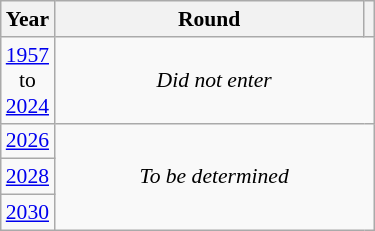<table class="wikitable" style="text-align: center; font-size:90%">
<tr>
<th>Year</th>
<th style="width:200px">Round</th>
<th></th>
</tr>
<tr>
<td><a href='#'>1957</a><br>to<br><a href='#'>2024</a></td>
<td colspan="2"><em>Did not enter</em></td>
</tr>
<tr>
<td><a href='#'>2026</a></td>
<td colspan="2" rowspan="3"><em>To be determined</em></td>
</tr>
<tr>
<td><a href='#'>2028</a></td>
</tr>
<tr>
<td><a href='#'>2030</a></td>
</tr>
</table>
